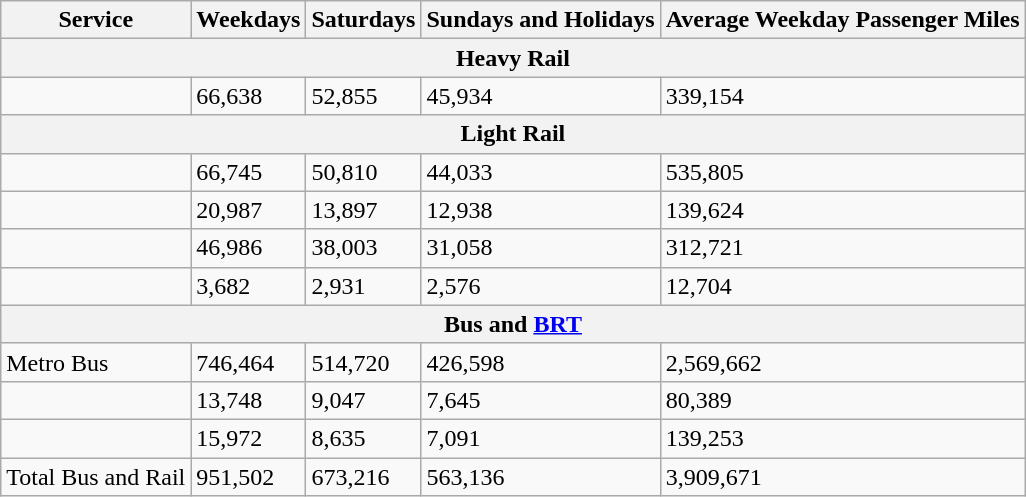<table class="wikitable">
<tr>
<th>Service</th>
<th>Weekdays</th>
<th>Saturdays</th>
<th>Sundays and Holidays</th>
<th>Average Weekday Passenger Miles</th>
</tr>
<tr>
<th colspan=5>Heavy Rail</th>
</tr>
<tr>
<td><br></td>
<td>66,638</td>
<td>52,855</td>
<td>45,934</td>
<td>339,154</td>
</tr>
<tr>
<th colspan=5>Light Rail</th>
</tr>
<tr>
<td></td>
<td>66,745</td>
<td>50,810</td>
<td>44,033</td>
<td>535,805</td>
</tr>
<tr>
<td></td>
<td>20,987</td>
<td>13,897</td>
<td>12,938</td>
<td>139,624</td>
</tr>
<tr>
<td></td>
<td>46,986</td>
<td>38,003</td>
<td>31,058</td>
<td>312,721</td>
</tr>
<tr>
<td></td>
<td>3,682</td>
<td>2,931</td>
<td>2,576</td>
<td>12,704</td>
</tr>
<tr>
<th colspan=5>Bus and <a href='#'>BRT</a></th>
</tr>
<tr>
<td>Metro Bus</td>
<td>746,464</td>
<td>514,720</td>
<td>426,598</td>
<td>2,569,662</td>
</tr>
<tr>
<td></td>
<td>13,748</td>
<td>9,047</td>
<td>7,645</td>
<td>80,389</td>
</tr>
<tr>
<td></td>
<td>15,972</td>
<td>8,635</td>
<td>7,091</td>
<td>139,253</td>
</tr>
<tr>
<td>Total Bus and Rail</td>
<td>951,502</td>
<td>673,216</td>
<td>563,136</td>
<td>3,909,671</td>
</tr>
</table>
